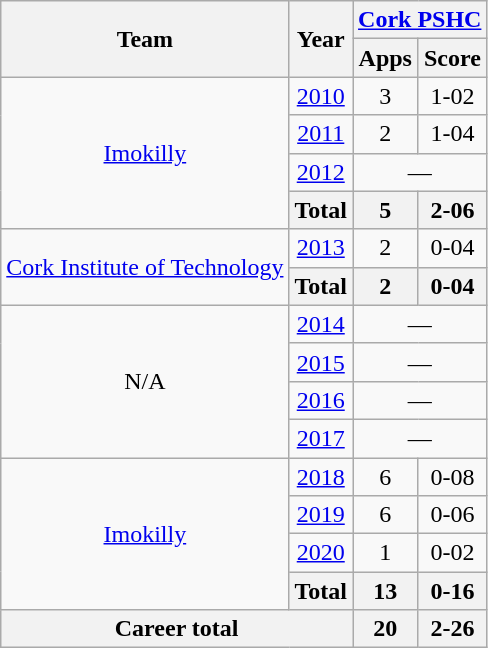<table class="wikitable" style="text-align:center">
<tr>
<th rowspan="2">Team</th>
<th rowspan="2">Year</th>
<th colspan="2"><a href='#'>Cork PSHC</a></th>
</tr>
<tr>
<th>Apps</th>
<th>Score</th>
</tr>
<tr>
<td rowspan="4"><a href='#'>Imokilly</a></td>
<td><a href='#'>2010</a></td>
<td>3</td>
<td>1-02</td>
</tr>
<tr>
<td><a href='#'>2011</a></td>
<td>2</td>
<td>1-04</td>
</tr>
<tr>
<td><a href='#'>2012</a></td>
<td colspan=2>—</td>
</tr>
<tr>
<th>Total</th>
<th>5</th>
<th>2-06</th>
</tr>
<tr>
<td rowspan="2"><a href='#'>Cork Institute of Technology</a></td>
<td><a href='#'>2013</a></td>
<td>2</td>
<td>0-04</td>
</tr>
<tr>
<th>Total</th>
<th>2</th>
<th>0-04</th>
</tr>
<tr>
<td rowspan="4">N/A</td>
<td><a href='#'>2014</a></td>
<td colspan=2>—</td>
</tr>
<tr>
<td><a href='#'>2015</a></td>
<td colspan=2>—</td>
</tr>
<tr>
<td><a href='#'>2016</a></td>
<td colspan=2>—</td>
</tr>
<tr>
<td><a href='#'>2017</a></td>
<td colspan=2>—</td>
</tr>
<tr>
<td rowspan="4"><a href='#'>Imokilly</a></td>
<td><a href='#'>2018</a></td>
<td>6</td>
<td>0-08</td>
</tr>
<tr>
<td><a href='#'>2019</a></td>
<td>6</td>
<td>0-06</td>
</tr>
<tr>
<td><a href='#'>2020</a></td>
<td>1</td>
<td>0-02</td>
</tr>
<tr>
<th>Total</th>
<th>13</th>
<th>0-16</th>
</tr>
<tr>
<th colspan="2">Career total</th>
<th>20</th>
<th>2-26</th>
</tr>
</table>
